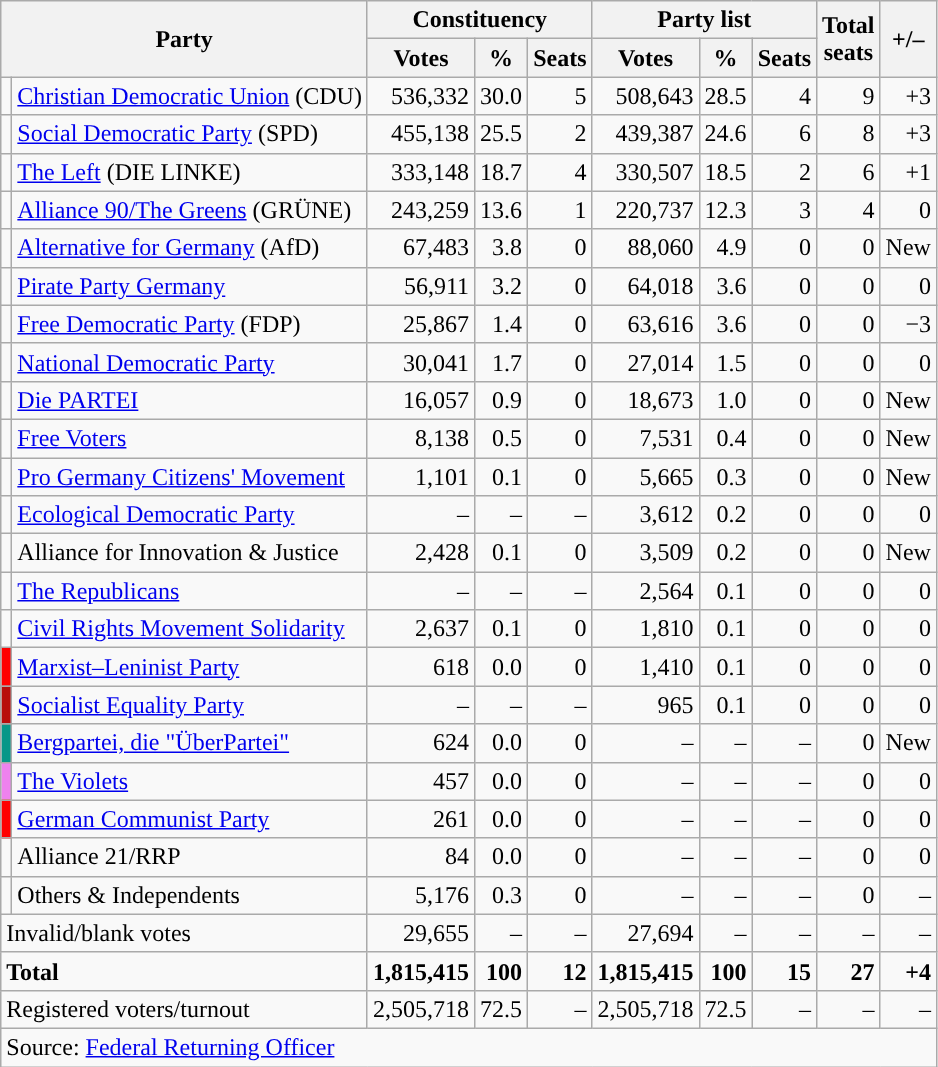<table class="wikitable" style="text-align:right">
<tr>
<th colspan="2" rowspan="2">Party</th>
<th colspan="3">Constituency</th>
<th colspan="3">Party list</th>
<th rowspan="2">Total<br>seats</th>
<th rowspan="2">+/–</th>
</tr>
<tr>
<th>Votes</th>
<th>%</th>
<th>Seats</th>
<th>Votes</th>
<th>%</th>
<th>Seats</th>
</tr>
<tr>
<td></td>
<td align="left"><a href='#'>Christian Democratic Union</a> (CDU)</td>
<td>536,332</td>
<td>30.0</td>
<td>5</td>
<td>508,643</td>
<td>28.5</td>
<td>4</td>
<td>9</td>
<td>+3</td>
</tr>
<tr>
<td></td>
<td align="left"><a href='#'>Social Democratic Party</a> (SPD)</td>
<td>455,138</td>
<td>25.5</td>
<td>2</td>
<td>439,387</td>
<td>24.6</td>
<td>6</td>
<td>8</td>
<td>+3</td>
</tr>
<tr>
<td></td>
<td align="left"><a href='#'>The Left</a> (DIE LINKE)</td>
<td>333,148</td>
<td>18.7</td>
<td>4</td>
<td>330,507</td>
<td>18.5</td>
<td>2</td>
<td>6</td>
<td>+1</td>
</tr>
<tr>
<td></td>
<td align="left"><a href='#'>Alliance 90/The Greens</a> (GRÜNE)</td>
<td>243,259</td>
<td>13.6</td>
<td>1</td>
<td>220,737</td>
<td>12.3</td>
<td>3</td>
<td>4</td>
<td>0</td>
</tr>
<tr>
<td></td>
<td align="left"><a href='#'>Alternative for Germany</a> (AfD)</td>
<td>67,483</td>
<td>3.8</td>
<td>0</td>
<td>88,060</td>
<td>4.9</td>
<td>0</td>
<td>0</td>
<td>New</td>
</tr>
<tr>
<td style="background-color:"></td>
<td align="left"><a href='#'>Pirate Party Germany</a></td>
<td>56,911</td>
<td>3.2</td>
<td>0</td>
<td>64,018</td>
<td>3.6</td>
<td>0</td>
<td>0</td>
<td>0</td>
</tr>
<tr>
<td></td>
<td align="left"><a href='#'>Free Democratic Party</a> (FDP)</td>
<td>25,867</td>
<td>1.4</td>
<td>0</td>
<td>63,616</td>
<td>3.6</td>
<td>0</td>
<td>0</td>
<td>−3</td>
</tr>
<tr>
<td style="background-color:"></td>
<td align="left"><a href='#'>National Democratic Party</a></td>
<td>30,041</td>
<td>1.7</td>
<td>0</td>
<td>27,014</td>
<td>1.5</td>
<td>0</td>
<td>0</td>
<td>0</td>
</tr>
<tr>
<td style="background-color:"></td>
<td align="left"><a href='#'>Die PARTEI</a></td>
<td>16,057</td>
<td>0.9</td>
<td>0</td>
<td>18,673</td>
<td>1.0</td>
<td>0</td>
<td>0</td>
<td>New</td>
</tr>
<tr>
<td style="background-color:"></td>
<td align="left"><a href='#'>Free Voters</a></td>
<td>8,138</td>
<td>0.5</td>
<td>0</td>
<td>7,531</td>
<td>0.4</td>
<td>0</td>
<td>0</td>
<td>New</td>
</tr>
<tr>
<td></td>
<td align="left"><a href='#'>Pro Germany Citizens' Movement</a></td>
<td>1,101</td>
<td>0.1</td>
<td>0</td>
<td>5,665</td>
<td>0.3</td>
<td>0</td>
<td>0</td>
<td>New</td>
</tr>
<tr>
<td style="background-color:"></td>
<td align="left"><a href='#'>Ecological Democratic Party</a></td>
<td>–</td>
<td>–</td>
<td>–</td>
<td>3,612</td>
<td>0.2</td>
<td>0</td>
<td>0</td>
<td>0</td>
</tr>
<tr>
<td></td>
<td align="left">Alliance for Innovation & Justice</td>
<td>2,428</td>
<td>0.1</td>
<td>0</td>
<td>3,509</td>
<td>0.2</td>
<td>0</td>
<td>0</td>
<td>New</td>
</tr>
<tr>
<td style="background-color:"></td>
<td align="left"><a href='#'>The Republicans</a></td>
<td>–</td>
<td>–</td>
<td>–</td>
<td>2,564</td>
<td>0.1</td>
<td>0</td>
<td>0</td>
<td>0</td>
</tr>
<tr>
<td></td>
<td align="left"><a href='#'>Civil Rights Movement Solidarity</a></td>
<td>2,637</td>
<td>0.1</td>
<td>0</td>
<td>1,810</td>
<td>0.1</td>
<td>0</td>
<td>0</td>
<td>0</td>
</tr>
<tr>
<td style="background-color:red"></td>
<td align="left"><a href='#'>Marxist–Leninist Party</a></td>
<td>618</td>
<td>0.0</td>
<td>0</td>
<td>1,410</td>
<td>0.1</td>
<td>0</td>
<td>0</td>
<td>0</td>
</tr>
<tr>
<td style="background-color:#B80D0C"></td>
<td align="left"><a href='#'>Socialist Equality Party</a></td>
<td>–</td>
<td>–</td>
<td>–</td>
<td>965</td>
<td>0.1</td>
<td>0</td>
<td>0</td>
<td>0</td>
</tr>
<tr>
<td style="background-color:#079788"></td>
<td align="left"><a href='#'>Bergpartei, die "ÜberPartei"</a></td>
<td>624</td>
<td>0.0</td>
<td>0</td>
<td>–</td>
<td>–</td>
<td>–</td>
<td>0</td>
<td>New</td>
</tr>
<tr>
<td style="background-color:#EE82EE"></td>
<td align="left"><a href='#'>The Violets</a></td>
<td>457</td>
<td>0.0</td>
<td>0</td>
<td>–</td>
<td>–</td>
<td>–</td>
<td>0</td>
<td>0</td>
</tr>
<tr>
<td style="background-color:red"></td>
<td align="left"><a href='#'>German Communist Party</a></td>
<td>261</td>
<td>0.0</td>
<td>0</td>
<td>–</td>
<td>–</td>
<td>–</td>
<td>0</td>
<td>0</td>
</tr>
<tr>
<td></td>
<td align="left">Alliance 21/RRP</td>
<td>84</td>
<td>0.0</td>
<td>0</td>
<td>–</td>
<td>–</td>
<td>–</td>
<td>0</td>
<td>0</td>
</tr>
<tr>
<td></td>
<td align="left">Others & Independents</td>
<td>5,176</td>
<td>0.3</td>
<td>0</td>
<td>–</td>
<td>–</td>
<td>–</td>
<td>0</td>
<td>–</td>
</tr>
<tr>
<td colspan="2" align="left">Invalid/blank votes</td>
<td>29,655</td>
<td>–</td>
<td>–</td>
<td>27,694</td>
<td>–</td>
<td>–</td>
<td>–</td>
<td>–</td>
</tr>
<tr>
<td colspan="2" align="left"><strong>Total</strong></td>
<td><strong>1,815,415</strong></td>
<td><strong>100</strong></td>
<td><strong>12</strong></td>
<td><strong>1,815,415</strong></td>
<td><strong>100</strong></td>
<td><strong>15</strong></td>
<td><strong>27</strong></td>
<td><strong>+4</strong></td>
</tr>
<tr>
<td colspan="2" align="left">Registered voters/turnout</td>
<td>2,505,718</td>
<td>72.5</td>
<td>–</td>
<td>2,505,718</td>
<td>72.5</td>
<td>–</td>
<td>–</td>
<td>–</td>
</tr>
<tr>
<td colspan="10" align="left">Source: <a href='#'>Federal Returning Officer</a></td>
</tr>
</table>
